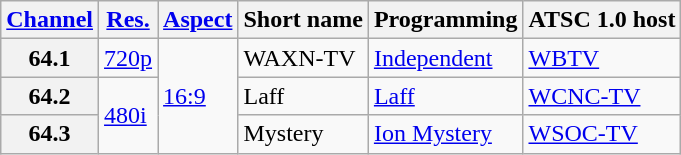<table class="wikitable">
<tr>
<th scope = "col"><a href='#'>Channel</a></th>
<th scope = "col"><a href='#'>Res.</a></th>
<th scope = "col"><a href='#'>Aspect</a></th>
<th scope = "col">Short name</th>
<th scope = "col">Programming</th>
<th scope = "col">ATSC 1.0 host</th>
</tr>
<tr>
<th scope = "row">64.1</th>
<td><a href='#'>720p</a></td>
<td rowspan=3><a href='#'>16:9</a></td>
<td>WAXN-TV</td>
<td><a href='#'>Independent</a></td>
<td><a href='#'>WBTV</a></td>
</tr>
<tr>
<th scope = "row">64.2</th>
<td rowspan=2><a href='#'>480i</a></td>
<td>Laff</td>
<td><a href='#'>Laff</a></td>
<td><a href='#'>WCNC-TV</a></td>
</tr>
<tr>
<th scope = "row">64.3</th>
<td>Mystery</td>
<td><a href='#'>Ion Mystery</a></td>
<td><a href='#'>WSOC-TV</a></td>
</tr>
</table>
